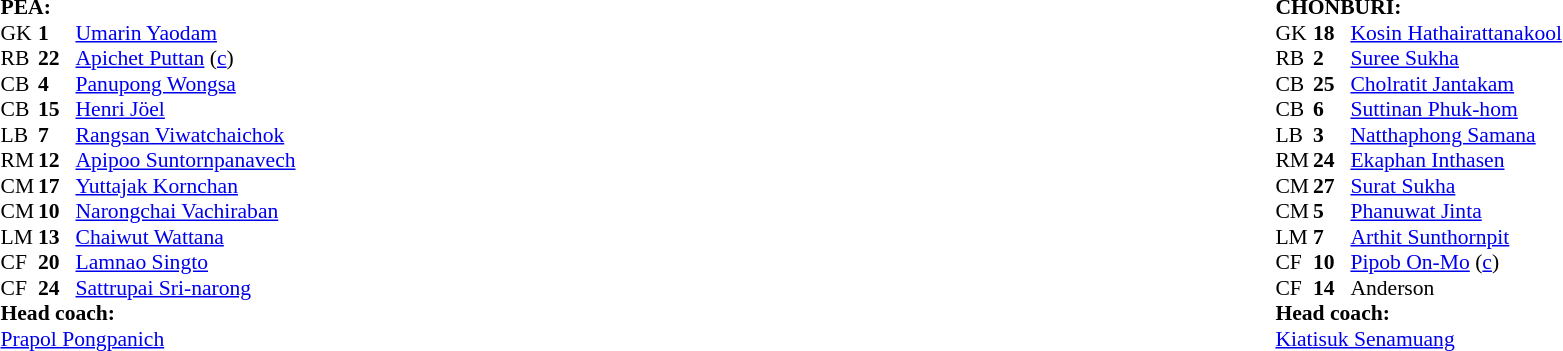<table width="100%">
<tr>
<td valign="top" width="50%"><br><table style="font-size: 90%" cellspacing="0" cellpadding="0">
<tr>
<td colspan="4"><strong>PEA:</strong></td>
</tr>
<tr>
<th width=25></th>
<th width=25></th>
</tr>
<tr>
<td>GK</td>
<td><strong>1</strong></td>
<td> <a href='#'>Umarin Yaodam</a></td>
</tr>
<tr>
<td>RB</td>
<td><strong>22</strong></td>
<td> <a href='#'>Apichet Puttan</a> (<a href='#'>c</a>)</td>
</tr>
<tr>
<td>CB</td>
<td><strong>4</strong></td>
<td> <a href='#'>Panupong Wongsa</a></td>
</tr>
<tr>
<td>CB</td>
<td><strong>15</strong></td>
<td> <a href='#'>Henri Jöel</a></td>
</tr>
<tr>
<td>LB</td>
<td><strong>7</strong></td>
<td> <a href='#'>Rangsan Viwatchaichok</a></td>
</tr>
<tr>
<td>RM</td>
<td><strong>12</strong></td>
<td> <a href='#'>Apipoo Suntornpanavech</a></td>
<td></td>
</tr>
<tr>
<td>CM</td>
<td><strong>17</strong></td>
<td> <a href='#'>Yuttajak Kornchan</a></td>
</tr>
<tr>
<td>CM</td>
<td><strong>10</strong></td>
<td> <a href='#'>Narongchai Vachiraban</a></td>
</tr>
<tr>
<td>LM</td>
<td><strong>13</strong></td>
<td> <a href='#'>Chaiwut Wattana</a></td>
</tr>
<tr>
<td>CF</td>
<td><strong>20</strong></td>
<td> <a href='#'>Lamnao Singto</a></td>
</tr>
<tr>
<td>CF</td>
<td><strong>24</strong></td>
<td> <a href='#'>Sattrupai Sri-narong</a></td>
</tr>
<tr>
<td colspan=3><strong>Head coach:</strong></td>
</tr>
<tr>
<td colspan=4> <a href='#'>Prapol Pongpanich</a></td>
</tr>
</table>
</td>
<td valign="top"></td>
<td valign="top" width="50%"><br><table style="font-size: 90%" cellspacing="0" cellpadding="0" align=center>
<tr>
<td colspan="4"><strong>CHONBURI:</strong></td>
</tr>
<tr>
<th width=25></th>
<th width=25></th>
</tr>
<tr>
<td>GK</td>
<td><strong>18</strong></td>
<td> <a href='#'>Kosin Hathairattanakool</a></td>
</tr>
<tr>
<td>RB</td>
<td><strong>2</strong></td>
<td> <a href='#'>Suree Sukha</a></td>
</tr>
<tr>
<td>CB</td>
<td><strong>25</strong></td>
<td> <a href='#'>Cholratit Jantakam</a></td>
<td></td>
</tr>
<tr>
<td>CB</td>
<td><strong>6</strong></td>
<td> <a href='#'>Suttinan Phuk-hom</a></td>
</tr>
<tr>
<td>LB</td>
<td><strong>3</strong></td>
<td> <a href='#'>Natthaphong Samana</a></td>
</tr>
<tr>
<td>RM</td>
<td><strong>24</strong></td>
<td> <a href='#'>Ekaphan Inthasen</a></td>
</tr>
<tr>
<td>CM</td>
<td><strong>27</strong></td>
<td> <a href='#'>Surat Sukha</a></td>
</tr>
<tr>
<td>CM</td>
<td><strong>5</strong></td>
<td> <a href='#'>Phanuwat Jinta</a></td>
</tr>
<tr>
<td>LM</td>
<td><strong>7</strong></td>
<td> <a href='#'>Arthit Sunthornpit</a></td>
</tr>
<tr>
<td>CF</td>
<td><strong>10</strong></td>
<td> <a href='#'>Pipob On-Mo</a> (<a href='#'>c</a>)</td>
<td></td>
</tr>
<tr>
<td>CF</td>
<td><strong>14</strong></td>
<td> Anderson</td>
</tr>
<tr>
<td colspan=3><strong>Head coach:</strong></td>
</tr>
<tr>
<td colspan=4> <a href='#'>Kiatisuk Senamuang</a></td>
</tr>
</table>
</td>
</tr>
</table>
